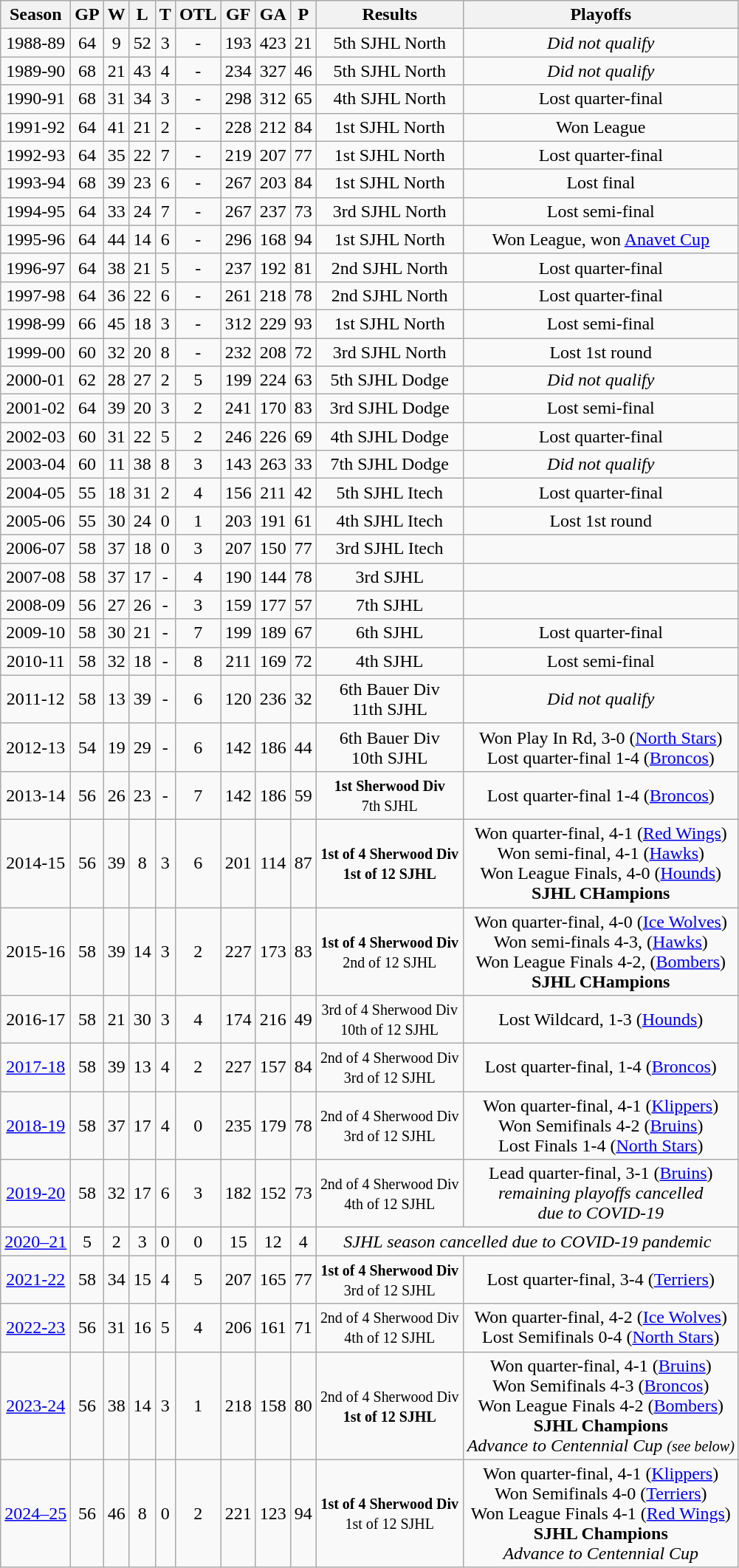<table class="wikitable sortable sticky-header">
<tr align="center"  bgcolor="#dddddd">
<th><strong>Season</strong></th>
<th><strong>GP</strong></th>
<th><strong>W</strong></th>
<th><strong>L</strong></th>
<th><strong>T</strong></th>
<th><strong>OTL</strong></th>
<th><strong>GF</strong></th>
<th><strong>GA</strong></th>
<th><strong>P</strong></th>
<th><strong>Results</strong></th>
<th><strong>Playoffs</strong></th>
</tr>
<tr align="center">
<td>1988-89</td>
<td>64</td>
<td>9</td>
<td>52</td>
<td>3</td>
<td>-</td>
<td>193</td>
<td>423</td>
<td>21</td>
<td>5th SJHL North</td>
<td><em>Did not qualify</em></td>
</tr>
<tr align="center">
<td>1989-90</td>
<td>68</td>
<td>21</td>
<td>43</td>
<td>4</td>
<td>-</td>
<td>234</td>
<td>327</td>
<td>46</td>
<td>5th SJHL North</td>
<td><em>Did not qualify</em></td>
</tr>
<tr align="center">
<td>1990-91</td>
<td>68</td>
<td>31</td>
<td>34</td>
<td>3</td>
<td>-</td>
<td>298</td>
<td>312</td>
<td>65</td>
<td>4th SJHL North</td>
<td>Lost quarter-final</td>
</tr>
<tr align="center">
<td>1991-92</td>
<td>64</td>
<td>41</td>
<td>21</td>
<td>2</td>
<td>-</td>
<td>228</td>
<td>212</td>
<td>84</td>
<td>1st SJHL North</td>
<td>Won League</td>
</tr>
<tr align="center">
<td>1992-93</td>
<td>64</td>
<td>35</td>
<td>22</td>
<td>7</td>
<td>-</td>
<td>219</td>
<td>207</td>
<td>77</td>
<td>1st SJHL North</td>
<td>Lost quarter-final</td>
</tr>
<tr align="center">
<td>1993-94</td>
<td>68</td>
<td>39</td>
<td>23</td>
<td>6</td>
<td>-</td>
<td>267</td>
<td>203</td>
<td>84</td>
<td>1st SJHL North</td>
<td>Lost final</td>
</tr>
<tr align="center">
<td>1994-95</td>
<td>64</td>
<td>33</td>
<td>24</td>
<td>7</td>
<td>-</td>
<td>267</td>
<td>237</td>
<td>73</td>
<td>3rd SJHL North</td>
<td>Lost semi-final</td>
</tr>
<tr align="center">
<td>1995-96</td>
<td>64</td>
<td>44</td>
<td>14</td>
<td>6</td>
<td>-</td>
<td>296</td>
<td>168</td>
<td>94</td>
<td>1st SJHL North</td>
<td>Won League, won <a href='#'>Anavet Cup</a></td>
</tr>
<tr align="center">
<td>1996-97</td>
<td>64</td>
<td>38</td>
<td>21</td>
<td>5</td>
<td>-</td>
<td>237</td>
<td>192</td>
<td>81</td>
<td>2nd SJHL North</td>
<td>Lost quarter-final</td>
</tr>
<tr align="center">
<td>1997-98</td>
<td>64</td>
<td>36</td>
<td>22</td>
<td>6</td>
<td>-</td>
<td>261</td>
<td>218</td>
<td>78</td>
<td>2nd SJHL North</td>
<td>Lost quarter-final</td>
</tr>
<tr align="center">
<td>1998-99</td>
<td>66</td>
<td>45</td>
<td>18</td>
<td>3</td>
<td>-</td>
<td>312</td>
<td>229</td>
<td>93</td>
<td>1st SJHL North</td>
<td>Lost semi-final</td>
</tr>
<tr align="center">
<td>1999-00</td>
<td>60</td>
<td>32</td>
<td>20</td>
<td>8</td>
<td>-</td>
<td>232</td>
<td>208</td>
<td>72</td>
<td>3rd SJHL North</td>
<td>Lost 1st round</td>
</tr>
<tr align="center">
<td>2000-01</td>
<td>62</td>
<td>28</td>
<td>27</td>
<td>2</td>
<td>5</td>
<td>199</td>
<td>224</td>
<td>63</td>
<td>5th SJHL Dodge</td>
<td><em>Did not qualify</em></td>
</tr>
<tr align="center">
<td>2001-02</td>
<td>64</td>
<td>39</td>
<td>20</td>
<td>3</td>
<td>2</td>
<td>241</td>
<td>170</td>
<td>83</td>
<td>3rd SJHL Dodge</td>
<td>Lost semi-final</td>
</tr>
<tr align="center">
<td>2002-03</td>
<td>60</td>
<td>31</td>
<td>22</td>
<td>5</td>
<td>2</td>
<td>246</td>
<td>226</td>
<td>69</td>
<td>4th SJHL Dodge</td>
<td>Lost quarter-final</td>
</tr>
<tr align="center">
<td>2003-04</td>
<td>60</td>
<td>11</td>
<td>38</td>
<td>8</td>
<td>3</td>
<td>143</td>
<td>263</td>
<td>33</td>
<td>7th SJHL Dodge</td>
<td><em>Did not qualify</em></td>
</tr>
<tr align="center">
<td>2004-05</td>
<td>55</td>
<td>18</td>
<td>31</td>
<td>2</td>
<td>4</td>
<td>156</td>
<td>211</td>
<td>42</td>
<td>5th SJHL Itech</td>
<td>Lost quarter-final</td>
</tr>
<tr align="center">
<td>2005-06</td>
<td>55</td>
<td>30</td>
<td>24</td>
<td>0</td>
<td>1</td>
<td>203</td>
<td>191</td>
<td>61</td>
<td>4th SJHL Itech</td>
<td>Lost 1st round</td>
</tr>
<tr align="center">
<td>2006-07</td>
<td>58</td>
<td>37</td>
<td>18</td>
<td>0</td>
<td>3</td>
<td>207</td>
<td>150</td>
<td>77</td>
<td>3rd SJHL Itech</td>
<td></td>
</tr>
<tr align="center">
<td>2007-08</td>
<td>58</td>
<td>37</td>
<td>17</td>
<td>-</td>
<td>4</td>
<td>190</td>
<td>144</td>
<td>78</td>
<td>3rd SJHL</td>
<td></td>
</tr>
<tr align="center">
<td>2008-09</td>
<td>56</td>
<td>27</td>
<td>26</td>
<td>-</td>
<td>3</td>
<td>159</td>
<td>177</td>
<td>57</td>
<td>7th SJHL</td>
<td></td>
</tr>
<tr align="center">
<td>2009-10</td>
<td>58</td>
<td>30</td>
<td>21</td>
<td>-</td>
<td>7</td>
<td>199</td>
<td>189</td>
<td>67</td>
<td>6th SJHL</td>
<td>Lost quarter-final</td>
</tr>
<tr align="center">
<td>2010-11</td>
<td>58</td>
<td>32</td>
<td>18</td>
<td>-</td>
<td>8</td>
<td>211</td>
<td>169</td>
<td>72</td>
<td>4th SJHL</td>
<td>Lost semi-final</td>
</tr>
<tr align="center">
<td>2011-12</td>
<td>58</td>
<td>13</td>
<td>39</td>
<td>-</td>
<td>6</td>
<td>120</td>
<td>236</td>
<td>32</td>
<td>6th Bauer Div<br>11th SJHL</td>
<td><em>Did not qualify</em></td>
</tr>
<tr align="center">
<td>2012-13</td>
<td>54</td>
<td>19</td>
<td>29</td>
<td>-</td>
<td>6</td>
<td>142</td>
<td>186</td>
<td>44</td>
<td>6th Bauer Div<br>10th SJHL</td>
<td>Won Play In Rd, 3-0 (<a href='#'>North Stars</a>)<br>Lost quarter-final 1-4 (<a href='#'>Broncos</a>)</td>
</tr>
<tr align="center">
<td>2013-14</td>
<td>56</td>
<td>26</td>
<td>23</td>
<td>-</td>
<td>7</td>
<td>142</td>
<td>186</td>
<td>59</td>
<td><small><strong>1st Sherwood Div</strong><br>7th SJHL </small></td>
<td>Lost quarter-final 1-4 (<a href='#'>Broncos</a>)</td>
</tr>
<tr align="center">
<td>2014-15</td>
<td>56</td>
<td>39</td>
<td>8</td>
<td>3</td>
<td>6</td>
<td>201</td>
<td>114</td>
<td>87</td>
<td><small><strong>1st of 4 Sherwood Div</strong><br><strong>1st of 12 SJHL</strong> </small></td>
<td>Won quarter-final, 4-1 (<a href='#'>Red Wings</a>)<br>Won semi-final, 4-1 (<a href='#'>Hawks</a>)<br>Won League Finals, 4-0 (<a href='#'>Hounds</a>)<br><strong>SJHL CHampions</strong></td>
</tr>
<tr align="center">
<td>2015-16</td>
<td>58</td>
<td>39</td>
<td>14</td>
<td>3</td>
<td>2</td>
<td>227</td>
<td>173</td>
<td>83</td>
<td><small><strong>1st of 4 Sherwood Div</strong><br>2nd of 12 SJHL </small></td>
<td>Won quarter-final, 4-0 (<a href='#'>Ice Wolves</a>)<br>Won semi-finals 4-3, (<a href='#'>Hawks</a>)<br>Won League Finals 4-2, (<a href='#'>Bombers</a>)<br><strong>SJHL CHampions</strong></td>
</tr>
<tr align="center">
<td>2016-17</td>
<td>58</td>
<td>21</td>
<td>30</td>
<td>3</td>
<td>4</td>
<td>174</td>
<td>216</td>
<td>49</td>
<td><small>3rd of 4 Sherwood Div<br>10th of 12 SJHL </small></td>
<td>Lost Wildcard, 1-3 (<a href='#'>Hounds</a>)</td>
</tr>
<tr align="center">
<td><a href='#'>2017-18</a></td>
<td>58</td>
<td>39</td>
<td>13</td>
<td>4</td>
<td>2</td>
<td>227</td>
<td>157</td>
<td>84</td>
<td><small>2nd of 4 Sherwood Div<br>3rd of 12 SJHL </small></td>
<td>Lost quarter-final, 1-4 (<a href='#'>Broncos</a>)</td>
</tr>
<tr align="center">
<td><a href='#'>2018-19</a></td>
<td>58</td>
<td>37</td>
<td>17</td>
<td>4</td>
<td>0</td>
<td>235</td>
<td>179</td>
<td>78</td>
<td><small>2nd of 4 Sherwood Div<br>3rd of 12 SJHL </small></td>
<td>Won quarter-final, 4-1 (<a href='#'>Klippers</a>)<br>Won Semifinals 4-2 (<a href='#'>Bruins</a>)<br>Lost Finals 1-4 (<a href='#'>North Stars</a>)</td>
</tr>
<tr align="center">
<td><a href='#'>2019-20</a></td>
<td>58</td>
<td>32</td>
<td>17</td>
<td>6</td>
<td>3</td>
<td>182</td>
<td>152</td>
<td>73</td>
<td><small>2nd of 4 Sherwood Div<br>4th of 12 SJHL </small></td>
<td>Lead quarter-final, 3-1 (<a href='#'>Bruins</a>)<br><em>remaining playoffs cancelled<br> due to COVID-19</em></td>
</tr>
<tr align="center">
<td><a href='#'>2020–21</a></td>
<td>5</td>
<td>2</td>
<td>3</td>
<td>0</td>
<td>0</td>
<td>15</td>
<td>12</td>
<td>4</td>
<td colspan=2><em>SJHL season cancelled due to COVID-19 pandemic</em></td>
</tr>
<tr align="center">
<td><a href='#'>2021-22</a></td>
<td>58</td>
<td>34</td>
<td>15</td>
<td>4</td>
<td>5</td>
<td>207</td>
<td>165</td>
<td>77</td>
<td><small><strong>1st of 4 Sherwood Div</strong><br>3rd of 12 SJHL </small></td>
<td>Lost quarter-final, 3-4 (<a href='#'>Terriers</a>)</td>
</tr>
<tr align="center">
<td><a href='#'>2022-23</a></td>
<td>56</td>
<td>31</td>
<td>16</td>
<td>5</td>
<td>4</td>
<td>206</td>
<td>161</td>
<td>71</td>
<td><small>2nd of 4 Sherwood Div<br>4th of 12 SJHL </small></td>
<td>Won quarter-final, 4-2 (<a href='#'>Ice Wolves</a>)<br>Lost Semifinals 0-4 (<a href='#'>North Stars</a>)</td>
</tr>
<tr align="center">
<td><a href='#'>2023-24</a></td>
<td>56</td>
<td>38</td>
<td>14</td>
<td>3</td>
<td>1</td>
<td>218</td>
<td>158</td>
<td>80</td>
<td><small>2nd of 4 Sherwood Div <br><strong>1st of 12 SJHL</strong> </small></td>
<td>Won quarter-final, 4-1 (<a href='#'>Bruins</a>)<br>Won Semifinals 4-3 (<a href='#'>Broncos</a>)<br>Won League Finals 4-2 (<a href='#'>Bombers</a>) <br><strong>SJHL Champions</strong><br><em>Advance to Centennial Cup <small>(see below)</small></em></td>
</tr>
<tr align="center">
<td><a href='#'>2024–25</a></td>
<td>56</td>
<td>46</td>
<td>8</td>
<td>0</td>
<td>2</td>
<td>221</td>
<td>123</td>
<td>94</td>
<td><small><strong>1st of 4 Sherwood Div</strong><br>1st of 12 SJHL  </small></td>
<td>Won quarter-final, 4-1 (<a href='#'>Klippers</a>)<br>Won Semifinals 4-0 (<a href='#'>Terriers</a>)<br>Won League Finals 4-1 (<a href='#'>Red Wings</a>)<br><strong>SJHL Champions</strong><br><em>Advance to Centennial Cup</em></td>
</tr>
</table>
